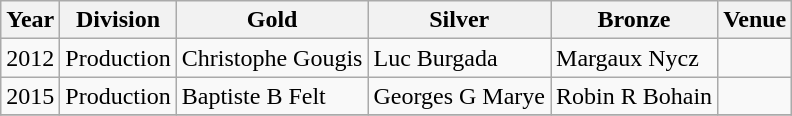<table class="wikitable sortable" style="text-align: left;">
<tr>
<th>Year</th>
<th>Division</th>
<th> Gold</th>
<th> Silver</th>
<th> Bronze</th>
<th>Venue</th>
</tr>
<tr>
<td>2012</td>
<td>Production</td>
<td>Christophe Gougis</td>
<td>Luc Burgada</td>
<td>Margaux Nycz</td>
<td></td>
</tr>
<tr>
<td>2015</td>
<td>Production</td>
<td>Baptiste B Felt</td>
<td>Georges G Marye</td>
<td>Robin R Bohain</td>
<td></td>
</tr>
<tr>
</tr>
</table>
